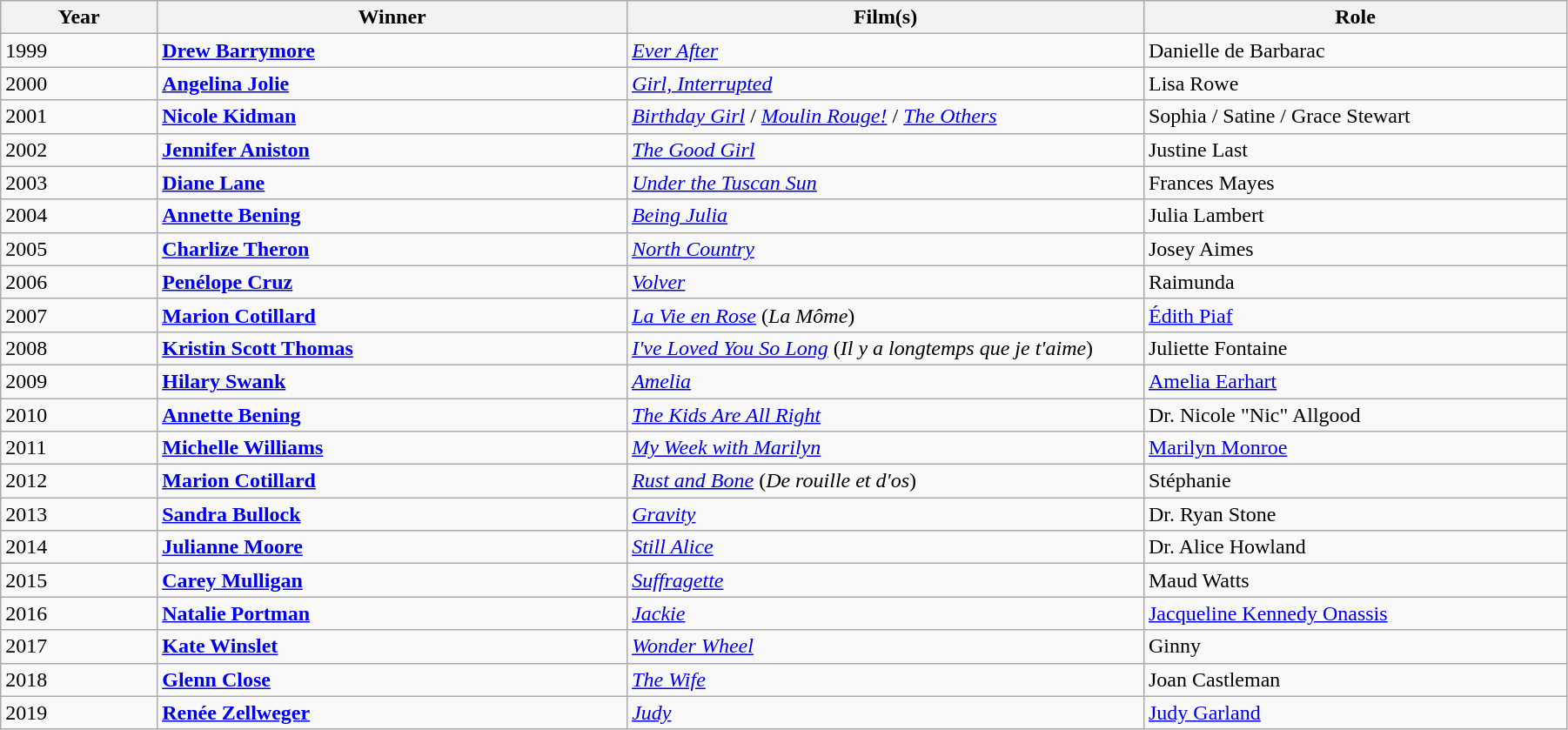<table class="wikitable" width="95%" cellpadding="5">
<tr>
<th width="10%">Year</th>
<th width="30%">Winner</th>
<th width="33%">Film(s)</th>
<th width="30%">Role</th>
</tr>
<tr>
<td>1999</td>
<td><strong><a href='#'>Drew Barrymore</a></strong></td>
<td><em><a href='#'>Ever After</a></em></td>
<td>Danielle de Barbarac</td>
</tr>
<tr>
<td>2000</td>
<td><strong><a href='#'>Angelina Jolie</a></strong></td>
<td><em><a href='#'>Girl, Interrupted</a></em></td>
<td>Lisa Rowe</td>
</tr>
<tr>
<td>2001</td>
<td><strong><a href='#'>Nicole Kidman</a></strong></td>
<td><em><a href='#'>Birthday Girl</a></em> / <em><a href='#'>Moulin Rouge!</a></em> / <em><a href='#'>The Others</a></em></td>
<td>Sophia / Satine / Grace Stewart</td>
</tr>
<tr>
<td>2002</td>
<td><strong><a href='#'>Jennifer Aniston</a></strong></td>
<td><em><a href='#'>The Good Girl</a></em></td>
<td>Justine Last</td>
</tr>
<tr>
<td>2003</td>
<td><strong><a href='#'>Diane Lane</a></strong></td>
<td><em><a href='#'>Under the Tuscan Sun</a></em></td>
<td>Frances Mayes</td>
</tr>
<tr>
<td>2004</td>
<td><strong><a href='#'>Annette Bening</a></strong></td>
<td><em><a href='#'>Being Julia</a></em></td>
<td>Julia Lambert</td>
</tr>
<tr>
<td>2005</td>
<td><strong><a href='#'>Charlize Theron</a></strong></td>
<td><em><a href='#'>North Country</a></em></td>
<td>Josey Aimes</td>
</tr>
<tr>
<td>2006</td>
<td><strong><a href='#'>Penélope Cruz</a></strong></td>
<td><em><a href='#'>Volver</a></em></td>
<td>Raimunda</td>
</tr>
<tr>
<td>2007</td>
<td><strong><a href='#'>Marion Cotillard</a></strong></td>
<td><em><a href='#'>La Vie en Rose</a></em> (<em>La Môme</em>)</td>
<td><a href='#'>Édith Piaf</a></td>
</tr>
<tr>
<td>2008</td>
<td><strong><a href='#'>Kristin Scott Thomas</a></strong></td>
<td><em><a href='#'>I've Loved You So Long</a></em> (<em>Il y a longtemps que je t'aime</em>)</td>
<td>Juliette Fontaine</td>
</tr>
<tr>
<td>2009</td>
<td><strong><a href='#'>Hilary Swank</a></strong></td>
<td><em><a href='#'>Amelia</a></em></td>
<td><a href='#'>Amelia Earhart</a></td>
</tr>
<tr>
<td>2010</td>
<td><strong><a href='#'>Annette Bening</a></strong></td>
<td><em><a href='#'>The Kids Are All Right</a></em></td>
<td>Dr. Nicole "Nic" Allgood</td>
</tr>
<tr>
<td>2011</td>
<td><strong><a href='#'>Michelle Williams</a></strong></td>
<td><em><a href='#'>My Week with Marilyn</a></em></td>
<td><a href='#'>Marilyn Monroe</a></td>
</tr>
<tr>
<td>2012</td>
<td><strong><a href='#'>Marion Cotillard</a></strong></td>
<td><em><a href='#'>Rust and Bone</a></em> (<em>De rouille et d'os</em>)</td>
<td>Stéphanie</td>
</tr>
<tr>
<td>2013</td>
<td><strong><a href='#'>Sandra Bullock</a></strong></td>
<td><em><a href='#'>Gravity</a></em></td>
<td>Dr. Ryan Stone</td>
</tr>
<tr>
<td>2014</td>
<td><strong><a href='#'>Julianne Moore</a></strong></td>
<td><em><a href='#'>Still Alice</a></em></td>
<td>Dr. Alice Howland</td>
</tr>
<tr>
<td>2015</td>
<td><strong><a href='#'>Carey Mulligan</a></strong></td>
<td><em><a href='#'>Suffragette</a></em></td>
<td>Maud Watts</td>
</tr>
<tr>
<td>2016</td>
<td><strong><a href='#'>Natalie Portman</a></strong></td>
<td><em><a href='#'>Jackie</a></em></td>
<td><a href='#'>Jacqueline Kennedy Onassis</a></td>
</tr>
<tr>
<td>2017</td>
<td><strong><a href='#'>Kate Winslet</a></strong></td>
<td><em><a href='#'>Wonder Wheel</a></em></td>
<td>Ginny</td>
</tr>
<tr>
<td>2018</td>
<td><strong><a href='#'>Glenn Close</a></strong></td>
<td><em><a href='#'>The Wife</a></em></td>
<td>Joan Castleman</td>
</tr>
<tr>
<td>2019</td>
<td><strong><a href='#'>Renée Zellweger</a></strong></td>
<td><em><a href='#'>Judy</a></em></td>
<td><a href='#'>Judy Garland</a></td>
</tr>
</table>
